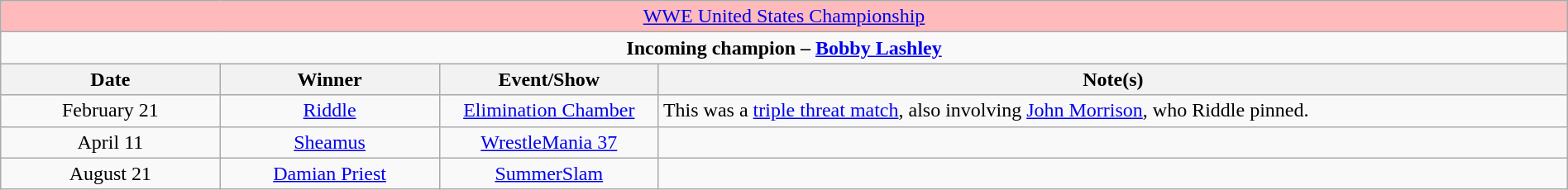<table class="wikitable" style="text-align:center; width:100%;">
<tr style="background:#FBB;">
<td colspan="4" style="text-align: center;"><a href='#'>WWE United States Championship</a></td>
</tr>
<tr>
<td colspan="4" style="text-align: center;"><strong>Incoming champion – <a href='#'>Bobby Lashley</a></strong></td>
</tr>
<tr>
<th width=14%>Date</th>
<th width=14%>Winner</th>
<th width=14%>Event/Show</th>
<th width=58%>Note(s)</th>
</tr>
<tr>
<td>February 21</td>
<td><a href='#'>Riddle</a></td>
<td><a href='#'>Elimination Chamber</a></td>
<td align=left>This was a <a href='#'>triple threat match</a>, also involving <a href='#'>John Morrison</a>, who Riddle pinned.</td>
</tr>
<tr>
<td>April 11</td>
<td><a href='#'>Sheamus</a></td>
<td><a href='#'>WrestleMania 37</a><br></td>
<td></td>
</tr>
<tr>
<td>August 21</td>
<td><a href='#'>Damian Priest</a></td>
<td><a href='#'>SummerSlam</a></td>
<td></td>
</tr>
</table>
